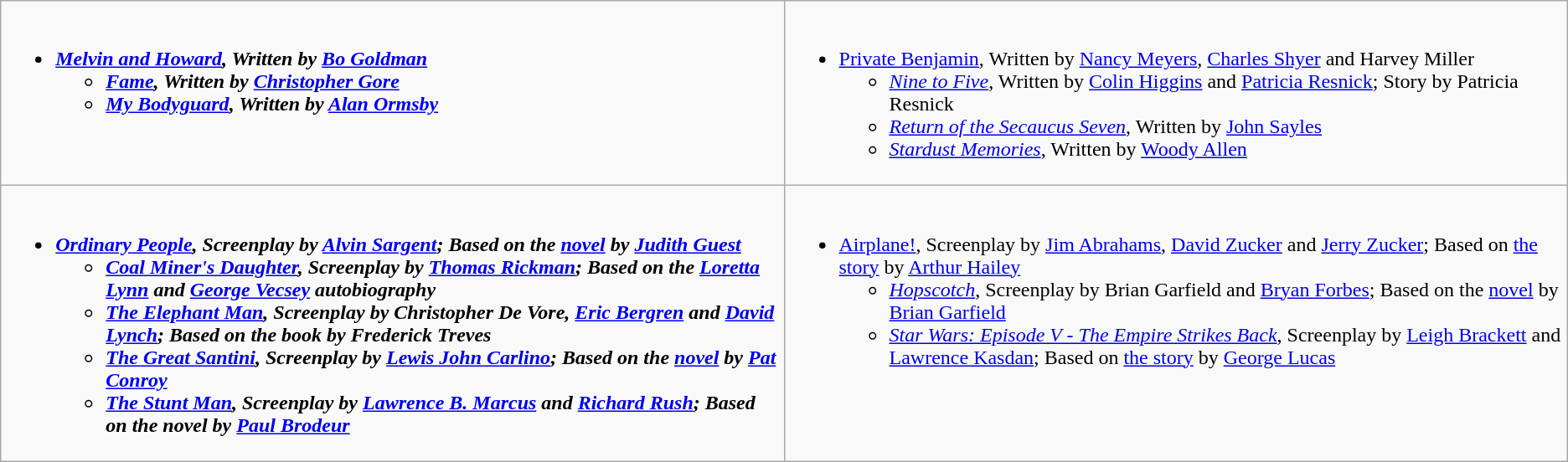<table class="wikitable">
<tr>
<td valign="top" width="50%"><br><ul><li><strong><em><a href='#'>Melvin and Howard</a><em>, Written by <a href='#'>Bo Goldman</a><strong><ul><li></em><a href='#'>Fame</a><em>, Written by <a href='#'>Christopher Gore</a></li><li></em><a href='#'>My Bodyguard</a><em>, Written by <a href='#'>Alan Ormsby</a></li></ul></li></ul></td>
<td valign="top"><br><ul><li></em></strong><a href='#'>Private Benjamin</a></em>, Written by <a href='#'>Nancy Meyers</a>, <a href='#'>Charles Shyer</a> and Harvey Miller</strong><ul><li><em><a href='#'>Nine to Five</a></em>, Written by <a href='#'>Colin Higgins</a> and <a href='#'>Patricia Resnick</a>; Story by Patricia Resnick</li><li><em><a href='#'>Return of the Secaucus Seven</a></em>, Written by <a href='#'>John Sayles</a></li><li><em><a href='#'>Stardust Memories</a></em>, Written by <a href='#'>Woody Allen</a></li></ul></li></ul></td>
</tr>
<tr>
<td valign="top"><br><ul><li><strong><em><a href='#'>Ordinary People</a><em>, Screenplay by <a href='#'>Alvin Sargent</a>; Based on the <a href='#'>novel</a> by <a href='#'>Judith Guest</a><strong><ul><li></em><a href='#'>Coal Miner's Daughter</a><em>, Screenplay by <a href='#'>Thomas Rickman</a>; Based on the <a href='#'>Loretta Lynn</a> and <a href='#'>George Vecsey</a> autobiography</li><li></em><a href='#'>The Elephant Man</a><em>, Screenplay by Christopher De Vore, <a href='#'>Eric Bergren</a> and <a href='#'>David Lynch</a>; Based on the book by Frederick Treves</li><li></em><a href='#'>The Great Santini</a><em>, Screenplay by <a href='#'>Lewis John Carlino</a>; Based on the <a href='#'>novel</a> by <a href='#'>Pat Conroy</a></li><li></em><a href='#'>The Stunt Man</a><em>, Screenplay by <a href='#'>Lawrence B. Marcus</a> and <a href='#'>Richard Rush</a>; Based on the novel by <a href='#'>Paul Brodeur</a></li></ul></li></ul></td>
<td valign="top"><br><ul><li></em></strong><a href='#'>Airplane!</a></em>, Screenplay by <a href='#'>Jim Abrahams</a>, <a href='#'>David Zucker</a> and <a href='#'>Jerry Zucker</a>; Based on <a href='#'>the story</a> by <a href='#'>Arthur Hailey</a></strong><ul><li><em><a href='#'>Hopscotch</a></em>, Screenplay by Brian Garfield and <a href='#'>Bryan Forbes</a>; Based on the <a href='#'>novel</a> by <a href='#'>Brian Garfield</a></li><li><em><a href='#'>Star Wars: Episode V - The Empire Strikes Back</a></em>, Screenplay by <a href='#'>Leigh Brackett</a> and <a href='#'>Lawrence Kasdan</a>; Based on <a href='#'>the story</a> by <a href='#'>George Lucas</a></li></ul></li></ul></td>
</tr>
</table>
